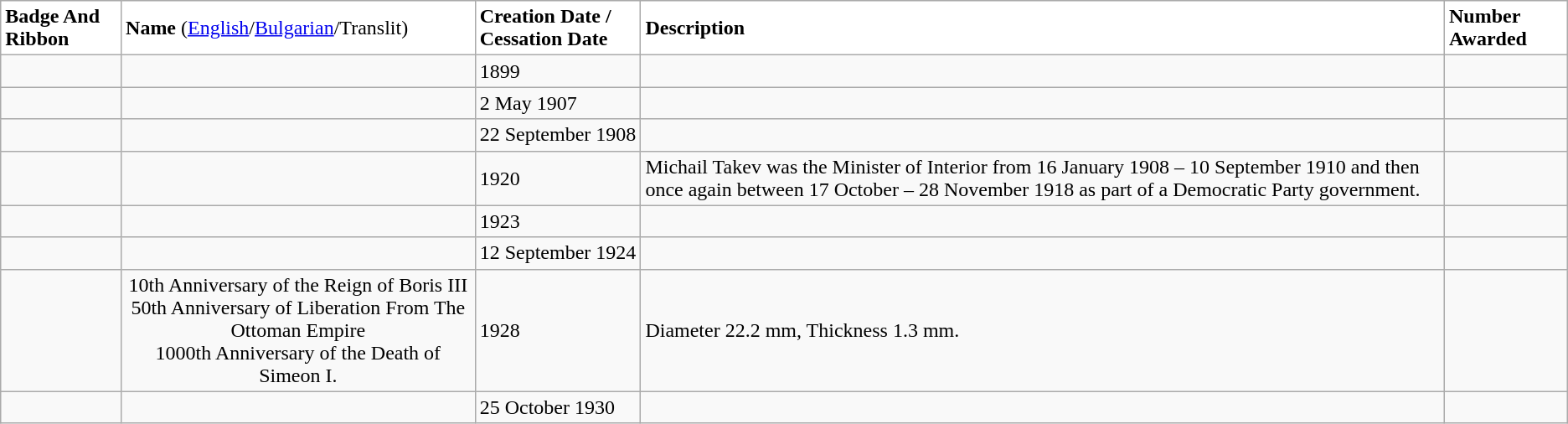<table class="wikitable">
<tr bgcolor="#FFFFFF">
<td><strong>Badge And Ribbon</strong></td>
<td><strong>Name</strong> (<a href='#'>English</a>/<a href='#'>Bulgarian</a>/Translit)</td>
<td><strong>Creation Date /<br>Cessation Date</strong></td>
<td><strong>Description</strong></td>
<td><strong>Number Awarded</strong></td>
</tr>
<tr>
<td></td>
<td></td>
<td>1899</td>
<td></td>
<td></td>
</tr>
<tr>
<td></td>
<td></td>
<td>2 May 1907</td>
<td></td>
<td></td>
</tr>
<tr>
<td></td>
<td></td>
<td>22 September 1908</td>
<td></td>
<td></td>
</tr>
<tr>
<td></td>
<td></td>
<td>1920</td>
<td>Michail Takev was the Minister of Interior from 16 January 1908 – 10 September 1910 and then once again between 17 October – 28 November 1918 as part of a Democratic Party government.</td>
<td></td>
</tr>
<tr>
<td></td>
<td></td>
<td>1923</td>
<td></td>
<td></td>
</tr>
<tr>
<td></td>
<td></td>
<td>12 September 1924</td>
<td></td>
<td></td>
</tr>
<tr>
<td></td>
<td style="text-align:center;">10th Anniversary of the Reign of Boris III<br>50th Anniversary of Liberation From The Ottoman Empire<br>1000th Anniversary of the Death of Simeon I.</td>
<td>1928</td>
<td>Diameter 22.2 mm, Thickness 1.3 mm.</td>
<td></td>
</tr>
<tr>
<td></td>
<td></td>
<td>25 October 1930</td>
<td></td>
<td></td>
</tr>
</table>
